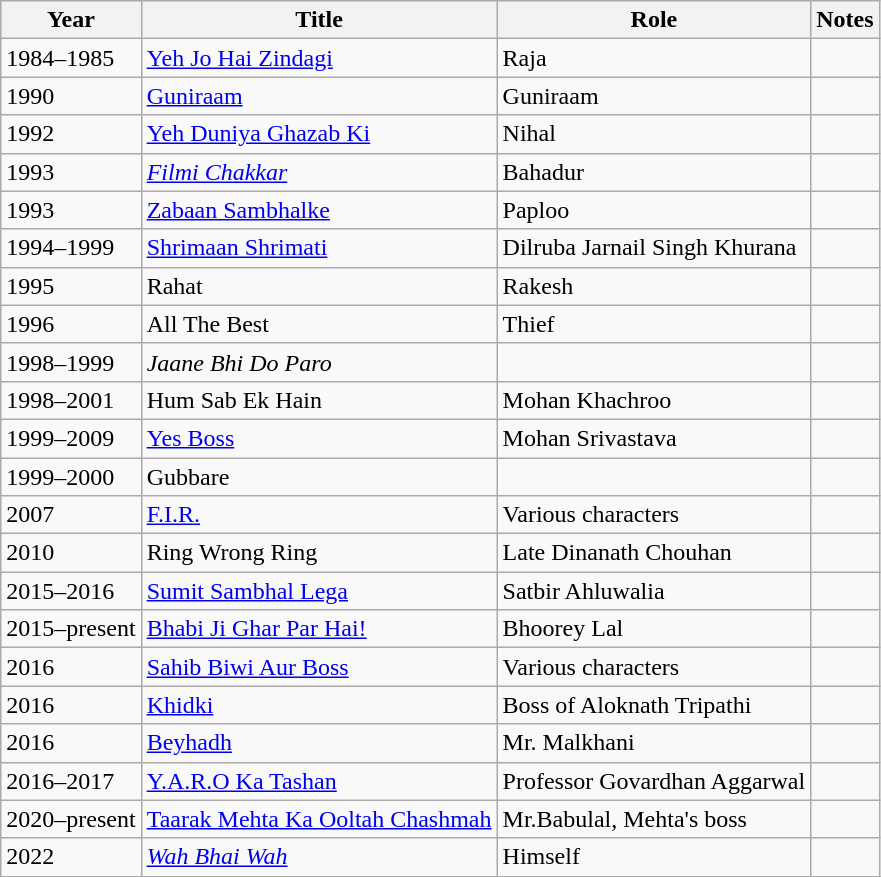<table class= "wikitable sortable">
<tr>
<th>Year</th>
<th>Title</th>
<th>Role</th>
<th>Notes</th>
</tr>
<tr>
<td>1984–1985</td>
<td><a href='#'>Yeh Jo Hai Zindagi</a></td>
<td>Raja</td>
<td></td>
</tr>
<tr>
<td>1990</td>
<td><a href='#'>Guniraam</a></td>
<td>Guniraam</td>
<td></td>
</tr>
<tr>
<td>1992</td>
<td><a href='#'>Yeh Duniya Ghazab Ki</a></td>
<td>Nihal</td>
<td></td>
</tr>
<tr>
<td>1993</td>
<td><em><a href='#'>Filmi Chakkar</a></em></td>
<td>Bahadur</td>
<td></td>
</tr>
<tr>
<td>1993</td>
<td><a href='#'>Zabaan Sambhalke</a></td>
<td>Paploo</td>
<td></td>
</tr>
<tr>
<td>1994–1999</td>
<td><a href='#'>Shrimaan Shrimati</a></td>
<td>Dilruba Jarnail Singh Khurana</td>
<td></td>
</tr>
<tr>
<td>1995</td>
<td>Rahat</td>
<td>Rakesh</td>
<td></td>
</tr>
<tr>
<td>1996</td>
<td>All The Best</td>
<td>Thief</td>
<td></td>
</tr>
<tr>
<td>1998–1999</td>
<td><em>Jaane Bhi Do Paro</em></td>
<td></td>
<td></td>
</tr>
<tr>
<td>1998–2001</td>
<td>Hum Sab Ek Hain</td>
<td>Mohan Khachroo</td>
<td></td>
</tr>
<tr>
<td>1999–2009</td>
<td><a href='#'>Yes Boss</a></td>
<td>Mohan Srivastava</td>
<td></td>
</tr>
<tr>
<td>1999–2000</td>
<td>Gubbare</td>
<td></td>
<td></td>
</tr>
<tr>
<td>2007</td>
<td><a href='#'>F.I.R.</a></td>
<td>Various characters</td>
<td></td>
</tr>
<tr>
<td>2010</td>
<td>Ring Wrong Ring</td>
<td>Late Dinanath Chouhan</td>
<td></td>
</tr>
<tr>
<td>2015–2016</td>
<td><a href='#'>Sumit Sambhal Lega</a></td>
<td>Satbir Ahluwalia</td>
<td></td>
</tr>
<tr>
<td>2015–present</td>
<td><a href='#'>Bhabi Ji Ghar Par Hai!</a></td>
<td>Bhoorey Lal</td>
<td></td>
</tr>
<tr>
<td>2016</td>
<td><a href='#'>Sahib Biwi Aur Boss</a></td>
<td>Various characters</td>
<td></td>
</tr>
<tr>
<td>2016</td>
<td><a href='#'>Khidki</a></td>
<td>Boss of Aloknath Tripathi</td>
<td></td>
</tr>
<tr>
<td>2016</td>
<td><a href='#'>Beyhadh</a></td>
<td>Mr. Malkhani</td>
<td></td>
</tr>
<tr>
<td>2016–2017</td>
<td><a href='#'>Y.A.R.O Ka Tashan</a></td>
<td>Professor Govardhan Aggarwal</td>
<td></td>
</tr>
<tr>
<td>2020–present</td>
<td><a href='#'>Taarak Mehta Ka Ooltah Chashmah</a></td>
<td>Mr.Babulal, Mehta's boss</td>
<td></td>
</tr>
<tr>
<td>2022</td>
<td><a href='#'><em>Wah Bhai Wah</em></a></td>
<td>Himself</td>
<td></td>
</tr>
<tr>
</tr>
</table>
